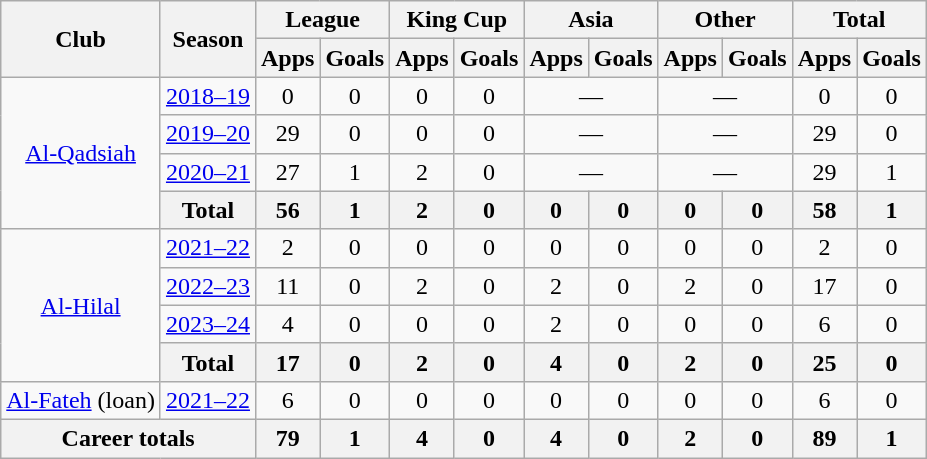<table class="wikitable" style="text-align: center">
<tr>
<th rowspan=2>Club</th>
<th rowspan=2>Season</th>
<th colspan=2>League</th>
<th colspan=2>King Cup</th>
<th colspan=2>Asia</th>
<th colspan=2>Other</th>
<th colspan=2>Total</th>
</tr>
<tr>
<th>Apps</th>
<th>Goals</th>
<th>Apps</th>
<th>Goals</th>
<th>Apps</th>
<th>Goals</th>
<th>Apps</th>
<th>Goals</th>
<th>Apps</th>
<th>Goals</th>
</tr>
<tr>
<td rowspan=4><a href='#'>Al-Qadsiah</a></td>
<td><a href='#'>2018–19</a></td>
<td>0</td>
<td>0</td>
<td>0</td>
<td>0</td>
<td colspan=2>—</td>
<td colspan=2>—</td>
<td>0</td>
<td>0</td>
</tr>
<tr>
<td><a href='#'>2019–20</a></td>
<td>29</td>
<td>0</td>
<td>0</td>
<td>0</td>
<td colspan=2>—</td>
<td colspan=2>—</td>
<td>29</td>
<td>0</td>
</tr>
<tr>
<td><a href='#'>2020–21</a></td>
<td>27</td>
<td>1</td>
<td>2</td>
<td>0</td>
<td colspan=2>—</td>
<td colspan=2>—</td>
<td>29</td>
<td>1</td>
</tr>
<tr>
<th colspan=1>Total</th>
<th>56</th>
<th>1</th>
<th>2</th>
<th>0</th>
<th>0</th>
<th>0</th>
<th>0</th>
<th>0</th>
<th>58</th>
<th>1</th>
</tr>
<tr>
<td rowspan=4><a href='#'>Al-Hilal</a></td>
<td><a href='#'>2021–22</a></td>
<td>2</td>
<td>0</td>
<td>0</td>
<td>0</td>
<td>0</td>
<td>0</td>
<td>0</td>
<td>0</td>
<td>2</td>
<td>0</td>
</tr>
<tr>
<td><a href='#'>2022–23</a></td>
<td>11</td>
<td>0</td>
<td>2</td>
<td>0</td>
<td>2</td>
<td>0</td>
<td>2</td>
<td>0</td>
<td>17</td>
<td>0</td>
</tr>
<tr>
<td><a href='#'>2023–24</a></td>
<td>4</td>
<td>0</td>
<td>0</td>
<td>0</td>
<td>2</td>
<td>0</td>
<td>0</td>
<td>0</td>
<td>6</td>
<td>0</td>
</tr>
<tr>
<th colspan=1>Total</th>
<th>17</th>
<th>0</th>
<th>2</th>
<th>0</th>
<th>4</th>
<th>0</th>
<th>2</th>
<th>0</th>
<th>25</th>
<th>0</th>
</tr>
<tr>
<td rowspan=1><a href='#'>Al-Fateh</a> (loan)</td>
<td><a href='#'>2021–22</a></td>
<td>6</td>
<td>0</td>
<td>0</td>
<td>0</td>
<td>0</td>
<td>0</td>
<td>0</td>
<td>0</td>
<td>6</td>
<td>0</td>
</tr>
<tr>
<th colspan=2>Career totals</th>
<th>79</th>
<th>1</th>
<th>4</th>
<th>0</th>
<th>4</th>
<th>0</th>
<th>2</th>
<th>0</th>
<th>89</th>
<th>1</th>
</tr>
</table>
